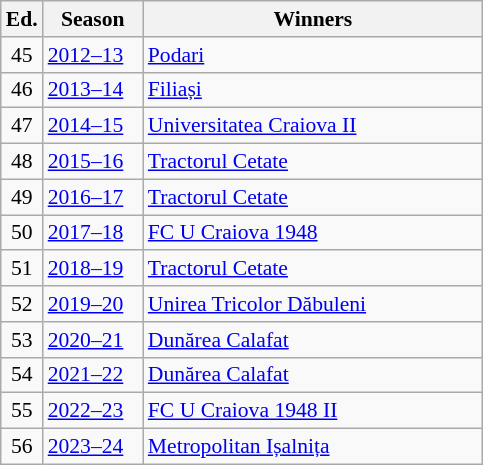<table class="wikitable" style="font-size:90%">
<tr>
<th><abbr>Ed.</abbr></th>
<th width="60">Season</th>
<th width="220">Winners</th>
</tr>
<tr>
<td align=center>45</td>
<td><a href='#'>2012–13</a></td>
<td><a href='#'>Podari</a></td>
</tr>
<tr>
<td align=center>46</td>
<td><a href='#'>2013–14</a></td>
<td><a href='#'>Filiași</a></td>
</tr>
<tr>
<td align=center>47</td>
<td><a href='#'>2014–15</a></td>
<td><a href='#'>Universitatea Craiova II</a></td>
</tr>
<tr>
<td align=center>48</td>
<td><a href='#'>2015–16</a></td>
<td><a href='#'>Tractorul Cetate</a></td>
</tr>
<tr>
<td align=center>49</td>
<td><a href='#'>2016–17</a></td>
<td><a href='#'>Tractorul Cetate</a></td>
</tr>
<tr>
<td align=center>50</td>
<td><a href='#'>2017–18</a></td>
<td><a href='#'>FC U Craiova 1948</a></td>
</tr>
<tr>
<td align=center>51</td>
<td><a href='#'>2018–19</a></td>
<td><a href='#'>Tractorul Cetate</a></td>
</tr>
<tr>
<td align=center>52</td>
<td><a href='#'>2019–20</a></td>
<td><a href='#'>Unirea Tricolor Dăbuleni</a></td>
</tr>
<tr>
<td align=center>53</td>
<td><a href='#'>2020–21</a></td>
<td><a href='#'>Dunărea Calafat</a></td>
</tr>
<tr>
<td align=center>54</td>
<td><a href='#'>2021–22</a></td>
<td><a href='#'>Dunărea Calafat</a></td>
</tr>
<tr>
<td align=center>55</td>
<td><a href='#'>2022–23</a></td>
<td><a href='#'>FC U Craiova 1948 II</a></td>
</tr>
<tr>
<td align=center>56</td>
<td><a href='#'>2023–24</a></td>
<td><a href='#'>Metropolitan Ișalnița</a></td>
</tr>
</table>
